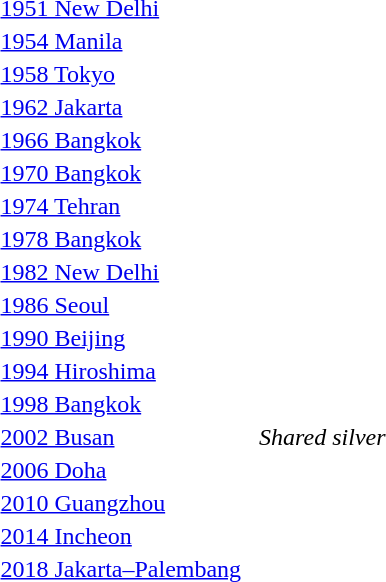<table>
<tr>
<td><a href='#'>1951 New Delhi</a></td>
<td></td>
<td></td>
<td></td>
</tr>
<tr>
<td><a href='#'>1954 Manila</a></td>
<td></td>
<td></td>
<td></td>
</tr>
<tr>
<td><a href='#'>1958 Tokyo</a></td>
<td></td>
<td></td>
<td></td>
</tr>
<tr>
<td><a href='#'>1962 Jakarta</a></td>
<td></td>
<td></td>
<td></td>
</tr>
<tr>
<td><a href='#'>1966 Bangkok</a></td>
<td></td>
<td></td>
<td></td>
</tr>
<tr>
<td><a href='#'>1970 Bangkok</a></td>
<td></td>
<td></td>
<td></td>
</tr>
<tr>
<td><a href='#'>1974 Tehran</a></td>
<td></td>
<td></td>
<td></td>
</tr>
<tr>
<td><a href='#'>1978 Bangkok</a></td>
<td></td>
<td></td>
<td></td>
</tr>
<tr>
<td><a href='#'>1982 New Delhi</a></td>
<td></td>
<td></td>
<td></td>
</tr>
<tr>
<td><a href='#'>1986 Seoul</a></td>
<td></td>
<td></td>
<td></td>
</tr>
<tr>
<td><a href='#'>1990 Beijing</a></td>
<td></td>
<td></td>
<td></td>
</tr>
<tr>
<td><a href='#'>1994 Hiroshima</a></td>
<td></td>
<td></td>
<td></td>
</tr>
<tr>
<td><a href='#'>1998 Bangkok</a></td>
<td></td>
<td></td>
<td></td>
</tr>
<tr>
<td rowspan=2><a href='#'>2002 Busan</a></td>
<td rowspan=2></td>
<td></td>
<td rowspan=2><em>Shared silver</em></td>
</tr>
<tr>
<td></td>
</tr>
<tr>
<td><a href='#'>2006 Doha</a></td>
<td></td>
<td></td>
<td></td>
</tr>
<tr>
<td><a href='#'>2010 Guangzhou</a></td>
<td></td>
<td></td>
<td></td>
</tr>
<tr>
<td><a href='#'>2014 Incheon</a></td>
<td></td>
<td></td>
<td></td>
</tr>
<tr>
<td><a href='#'>2018 Jakarta–Palembang</a></td>
<td></td>
<td></td>
<td></td>
</tr>
</table>
